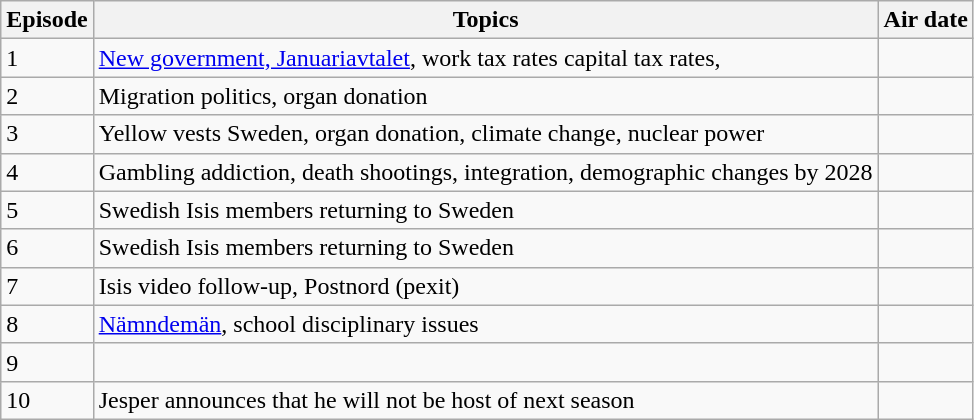<table class="wikitable">
<tr>
<th>Episode</th>
<th>Topics</th>
<th>Air date</th>
</tr>
<tr>
<td>1</td>
<td><a href='#'>New government, Januariavtalet</a>, work tax rates capital tax rates,</td>
<td></td>
</tr>
<tr>
<td>2</td>
<td>Migration politics, organ donation</td>
<td></td>
</tr>
<tr>
<td>3</td>
<td>Yellow vests Sweden, organ donation, climate change, nuclear power</td>
<td></td>
</tr>
<tr>
<td>4</td>
<td>Gambling addiction, death shootings, integration, demographic changes by 2028</td>
<td></td>
</tr>
<tr>
<td>5</td>
<td>Swedish Isis members returning to Sweden</td>
<td></td>
</tr>
<tr>
<td>6</td>
<td>Swedish Isis members returning to Sweden</td>
<td></td>
</tr>
<tr>
<td>7</td>
<td>Isis video follow-up, Postnord (pexit)</td>
<td></td>
</tr>
<tr>
<td>8</td>
<td><a href='#'>Nämndemän</a>, school disciplinary issues</td>
<td></td>
</tr>
<tr>
<td>9</td>
<td></td>
<td></td>
</tr>
<tr>
<td>10</td>
<td>Jesper announces that he will not be host of next season</td>
<td></td>
</tr>
</table>
